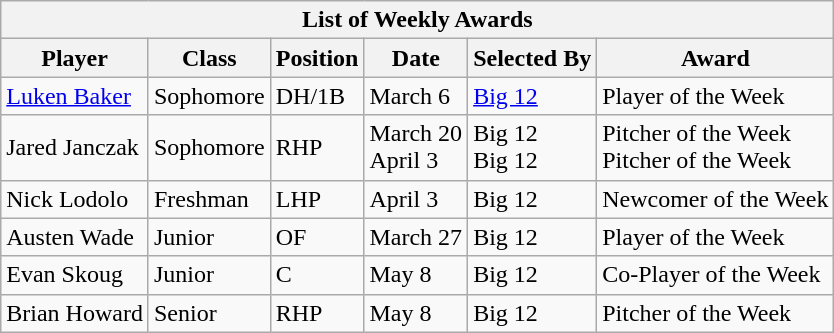<table class="wikitable collapsible">
<tr>
<th colspan="6">List of Weekly Awards</th>
</tr>
<tr>
<th>Player</th>
<th>Class</th>
<th>Position</th>
<th>Date</th>
<th>Selected By</th>
<th>Award</th>
</tr>
<tr>
<td><a href='#'>Luken Baker</a></td>
<td>Sophomore</td>
<td>DH/1B</td>
<td>March 6</td>
<td><a href='#'>Big 12</a></td>
<td>Player of the Week</td>
</tr>
<tr>
<td>Jared Janczak</td>
<td>Sophomore</td>
<td>RHP</td>
<td>March 20<br>April 3</td>
<td>Big 12<br>Big 12</td>
<td>Pitcher of the Week<br>Pitcher of the Week</td>
</tr>
<tr>
<td>Nick Lodolo</td>
<td>Freshman</td>
<td>LHP</td>
<td>April 3</td>
<td>Big 12</td>
<td>Newcomer of the Week</td>
</tr>
<tr>
<td>Austen Wade</td>
<td>Junior</td>
<td>OF</td>
<td>March 27</td>
<td>Big 12</td>
<td>Player of the Week</td>
</tr>
<tr>
<td>Evan Skoug</td>
<td>Junior</td>
<td>C</td>
<td>May 8</td>
<td>Big 12</td>
<td>Co-Player of the Week</td>
</tr>
<tr>
<td>Brian Howard</td>
<td>Senior</td>
<td>RHP</td>
<td>May 8</td>
<td>Big 12</td>
<td>Pitcher of the Week</td>
</tr>
</table>
